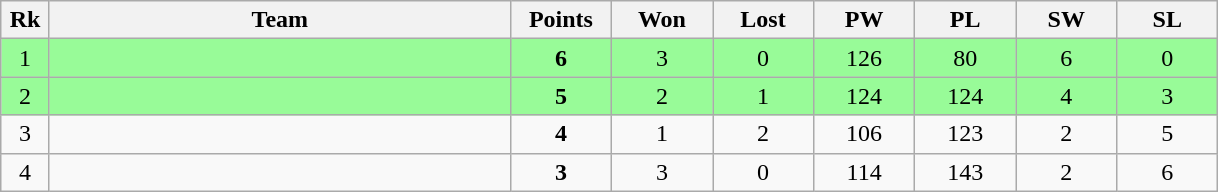<table class=wikitable style=text-align:center>
<tr>
<th width=25>Rk</th>
<th width=300>Team</th>
<th width=60>Points</th>
<th width=60>Won</th>
<th width=60>Lost</th>
<th width=60>PW</th>
<th width=60>PL</th>
<th width=60>SW</th>
<th width=60>SL</th>
</tr>
<tr bgcolor="#98fb98">
<td>1</td>
<td align=left></td>
<td><strong>6</strong></td>
<td>3</td>
<td>0</td>
<td>126</td>
<td>80</td>
<td>6</td>
<td>0</td>
</tr>
<tr bgcolor="#98fb98">
<td>2</td>
<td align=left></td>
<td><strong>5</strong></td>
<td>2</td>
<td>1</td>
<td>124</td>
<td>124</td>
<td>4</td>
<td>3</td>
</tr>
<tr>
<td>3</td>
<td align=left></td>
<td><strong>4</strong></td>
<td>1</td>
<td>2</td>
<td>106</td>
<td>123</td>
<td>2</td>
<td>5</td>
</tr>
<tr>
<td>4</td>
<td align=left></td>
<td><strong>3</strong></td>
<td>3</td>
<td>0</td>
<td>114</td>
<td>143</td>
<td>2</td>
<td>6</td>
</tr>
</table>
